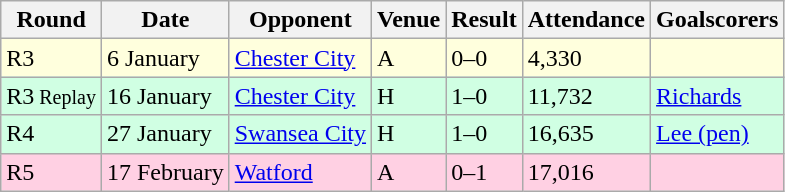<table class="wikitable">
<tr>
<th>Round</th>
<th>Date</th>
<th>Opponent</th>
<th>Venue</th>
<th>Result</th>
<th>Attendance</th>
<th>Goalscorers</th>
</tr>
<tr style="background-color: #ffffdd;">
<td>R3</td>
<td>6 January</td>
<td><a href='#'>Chester City</a></td>
<td>A</td>
<td>0–0</td>
<td>4,330</td>
<td></td>
</tr>
<tr style="background-color: #d0ffe3;">
<td>R3<small> Replay</small></td>
<td>16 January</td>
<td><a href='#'>Chester City</a></td>
<td>H</td>
<td>1–0</td>
<td>11,732</td>
<td><a href='#'>Richards</a></td>
</tr>
<tr style="background-color: #d0ffe3;">
<td>R4</td>
<td>27 January</td>
<td><a href='#'>Swansea City</a></td>
<td>H</td>
<td>1–0</td>
<td>16,635</td>
<td><a href='#'>Lee (pen)</a></td>
</tr>
<tr style="background-color: #ffd0e3;">
<td>R5</td>
<td>17 February</td>
<td><a href='#'>Watford</a></td>
<td>A</td>
<td>0–1</td>
<td>17,016</td>
<td></td>
</tr>
</table>
